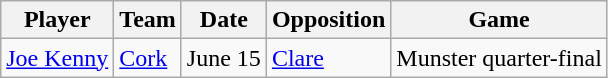<table class="wikitable">
<tr>
<th>Player</th>
<th>Team</th>
<th>Date</th>
<th>Opposition</th>
<th>Game</th>
</tr>
<tr>
<td><a href='#'>Joe Kenny</a></td>
<td><a href='#'>Cork</a></td>
<td>June 15</td>
<td><a href='#'>Clare</a></td>
<td>Munster quarter-final</td>
</tr>
</table>
